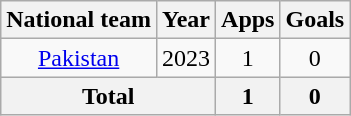<table class="wikitable" style="text-align:center">
<tr>
<th>National team</th>
<th>Year</th>
<th>Apps</th>
<th>Goals</th>
</tr>
<tr>
<td><a href='#'>Pakistan</a></td>
<td>2023</td>
<td>1</td>
<td>0</td>
</tr>
<tr>
<th colspan="2">Total</th>
<th>1</th>
<th>0</th>
</tr>
</table>
